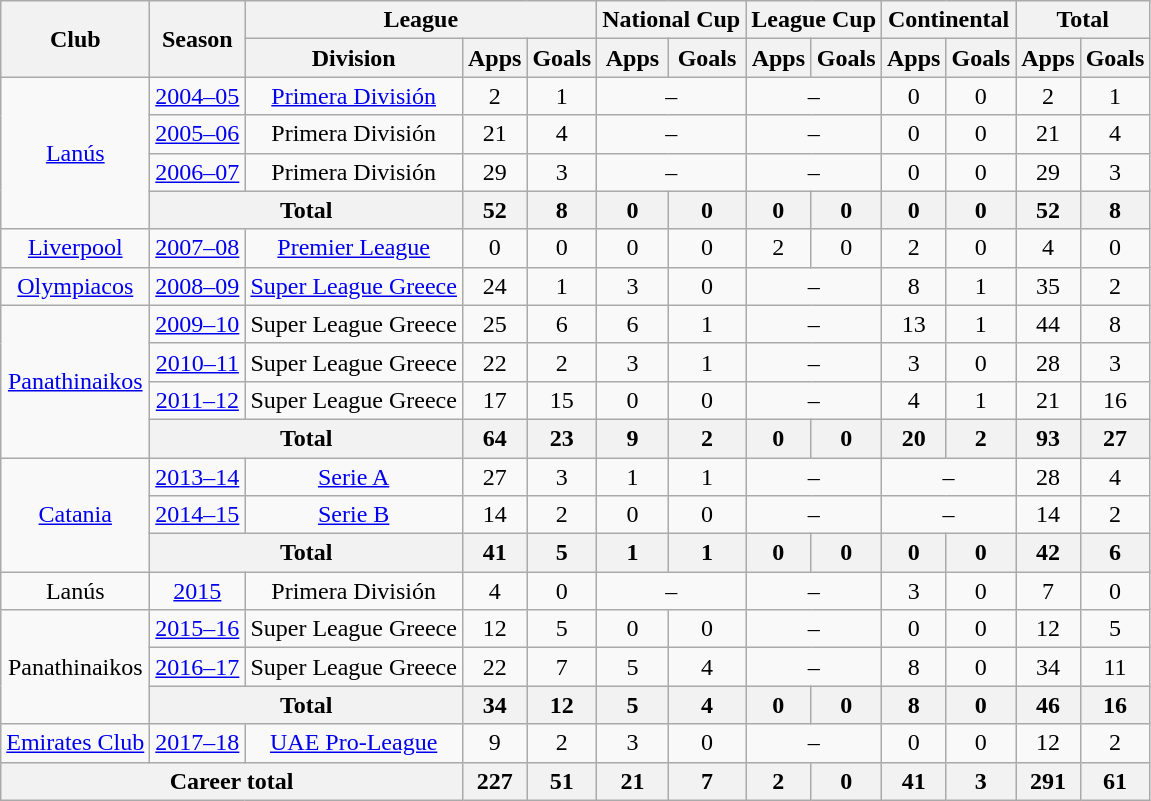<table class="wikitable" style="text-align: center;">
<tr>
<th rowspan="2">Club</th>
<th rowspan="2">Season</th>
<th colspan="3">League</th>
<th colspan="2">National Cup</th>
<th colspan="2">League Cup</th>
<th colspan="2">Continental</th>
<th colspan="2">Total</th>
</tr>
<tr>
<th>Division</th>
<th>Apps</th>
<th>Goals</th>
<th>Apps</th>
<th>Goals</th>
<th>Apps</th>
<th>Goals</th>
<th>Apps</th>
<th>Goals</th>
<th>Apps</th>
<th>Goals</th>
</tr>
<tr>
<td rowspan="4"><a href='#'>Lanús</a></td>
<td><a href='#'>2004–05</a></td>
<td><a href='#'>Primera División</a></td>
<td>2</td>
<td>1</td>
<td colspan=2>–</td>
<td colspan=2>–</td>
<td>0</td>
<td>0</td>
<td>2</td>
<td>1</td>
</tr>
<tr>
<td><a href='#'>2005–06</a></td>
<td>Primera División</td>
<td>21</td>
<td>4</td>
<td colspan=2>–</td>
<td colspan=2>–</td>
<td>0</td>
<td>0</td>
<td>21</td>
<td>4</td>
</tr>
<tr>
<td><a href='#'>2006–07</a></td>
<td>Primera División</td>
<td>29</td>
<td>3</td>
<td colspan=2>–</td>
<td colspan=2>–</td>
<td>0</td>
<td>0</td>
<td>29</td>
<td>3</td>
</tr>
<tr>
<th colspan="2">Total</th>
<th>52</th>
<th>8</th>
<th>0</th>
<th>0</th>
<th>0</th>
<th>0</th>
<th>0</th>
<th>0</th>
<th>52</th>
<th>8</th>
</tr>
<tr>
<td><a href='#'>Liverpool</a></td>
<td><a href='#'>2007–08</a></td>
<td><a href='#'>Premier League</a></td>
<td>0</td>
<td>0</td>
<td>0</td>
<td>0</td>
<td>2</td>
<td>0</td>
<td>2</td>
<td>0</td>
<td>4</td>
<td>0</td>
</tr>
<tr>
<td><a href='#'>Olympiacos</a></td>
<td><a href='#'>2008–09</a></td>
<td><a href='#'>Super League Greece</a></td>
<td>24</td>
<td>1</td>
<td>3</td>
<td>0</td>
<td colspan=2>–</td>
<td>8</td>
<td>1</td>
<td>35</td>
<td>2</td>
</tr>
<tr>
<td rowspan="4"><a href='#'>Panathinaikos</a></td>
<td><a href='#'>2009–10</a></td>
<td>Super League Greece</td>
<td>25</td>
<td>6</td>
<td>6</td>
<td>1</td>
<td colspan=2>–</td>
<td>13</td>
<td>1</td>
<td>44</td>
<td>8</td>
</tr>
<tr>
<td><a href='#'>2010–11</a></td>
<td>Super League Greece</td>
<td>22</td>
<td>2</td>
<td>3</td>
<td>1</td>
<td colspan=2>–</td>
<td>3</td>
<td>0</td>
<td>28</td>
<td>3</td>
</tr>
<tr>
<td><a href='#'>2011–12</a></td>
<td>Super League Greece</td>
<td>17</td>
<td>15</td>
<td>0</td>
<td>0</td>
<td colspan=2>–</td>
<td>4</td>
<td>1</td>
<td>21</td>
<td>16</td>
</tr>
<tr>
<th colspan="2">Total</th>
<th>64</th>
<th>23</th>
<th>9</th>
<th>2</th>
<th>0</th>
<th>0</th>
<th>20</th>
<th>2</th>
<th>93</th>
<th>27</th>
</tr>
<tr>
<td rowspan="3"><a href='#'>Catania</a></td>
<td><a href='#'>2013–14</a></td>
<td><a href='#'>Serie A</a></td>
<td>27</td>
<td>3</td>
<td>1</td>
<td>1</td>
<td colspan=2>–</td>
<td colspan=2>–</td>
<td>28</td>
<td>4</td>
</tr>
<tr>
<td><a href='#'>2014–15</a></td>
<td><a href='#'>Serie B</a></td>
<td>14</td>
<td>2</td>
<td>0</td>
<td>0</td>
<td colspan=2>–</td>
<td colspan=2>–</td>
<td>14</td>
<td>2</td>
</tr>
<tr>
<th colspan="2">Total</th>
<th>41</th>
<th>5</th>
<th>1</th>
<th>1</th>
<th>0</th>
<th>0</th>
<th>0</th>
<th>0</th>
<th>42</th>
<th>6</th>
</tr>
<tr>
<td>Lanús</td>
<td><a href='#'>2015</a></td>
<td>Primera División</td>
<td>4</td>
<td>0</td>
<td colspan=2>–</td>
<td colspan=2>–</td>
<td>3</td>
<td>0</td>
<td>7</td>
<td>0</td>
</tr>
<tr>
<td rowspan="3">Panathinaikos</td>
<td><a href='#'>2015–16</a></td>
<td>Super League Greece</td>
<td>12</td>
<td>5</td>
<td>0</td>
<td>0</td>
<td colspan=2>–</td>
<td>0</td>
<td>0</td>
<td>12</td>
<td>5</td>
</tr>
<tr>
<td><a href='#'>2016–17</a></td>
<td>Super League Greece</td>
<td>22</td>
<td>7</td>
<td>5</td>
<td>4</td>
<td colspan=2>–</td>
<td>8</td>
<td>0</td>
<td>34</td>
<td>11</td>
</tr>
<tr>
<th colspan="2">Total</th>
<th>34</th>
<th>12</th>
<th>5</th>
<th>4</th>
<th>0</th>
<th>0</th>
<th>8</th>
<th>0</th>
<th>46</th>
<th>16</th>
</tr>
<tr>
<td><a href='#'>Emirates Club</a></td>
<td><a href='#'>2017–18</a></td>
<td><a href='#'>UAE Pro-League</a></td>
<td>9</td>
<td>2</td>
<td>3</td>
<td>0</td>
<td colspan=2>–</td>
<td>0</td>
<td>0</td>
<td>12</td>
<td>2</td>
</tr>
<tr>
<th colspan="3">Career total</th>
<th>227</th>
<th>51</th>
<th>21</th>
<th>7</th>
<th>2</th>
<th>0</th>
<th>41</th>
<th>3</th>
<th>291</th>
<th>61</th>
</tr>
</table>
